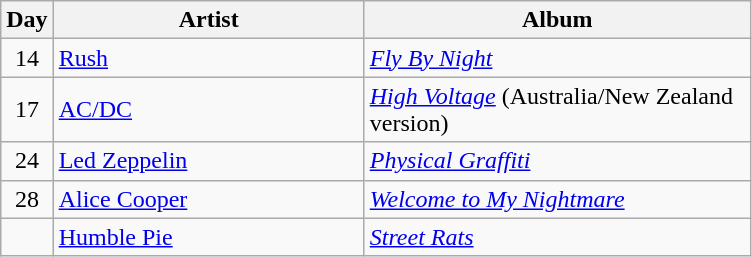<table class="wikitable" border="1">
<tr>
<th>Day</th>
<th width="200">Artist</th>
<th width="250">Album</th>
</tr>
<tr>
<td style="text-align:center;" rowspan="1">14</td>
<td><a href='#'>Rush</a></td>
<td><em><a href='#'>Fly By Night</a></em></td>
</tr>
<tr>
<td style="text-align:center;" rowspan="1">17</td>
<td><a href='#'>AC/DC</a></td>
<td><em><a href='#'>High Voltage</a></em> (Australia/New Zealand version)</td>
</tr>
<tr>
<td style="text-align:center;" rowspan="1">24</td>
<td><a href='#'>Led Zeppelin</a></td>
<td><em><a href='#'>Physical Graffiti</a></em></td>
</tr>
<tr>
<td style="text-align:center;" rowspan="1">28</td>
<td><a href='#'>Alice Cooper</a></td>
<td><em><a href='#'>Welcome to My Nightmare</a></em></td>
</tr>
<tr>
<td style="text-align:center;" rowspan="1"></td>
<td><a href='#'>Humble Pie</a></td>
<td><em><a href='#'>Street Rats</a></em></td>
</tr>
</table>
